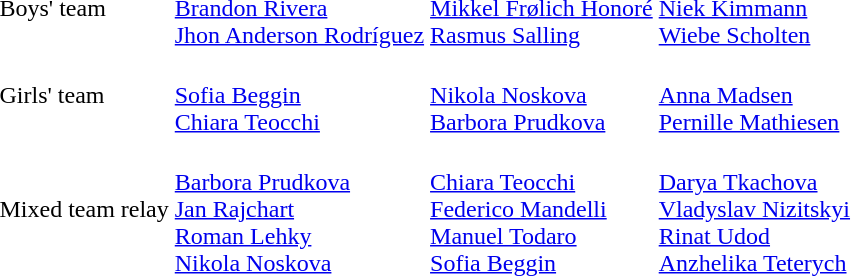<table>
<tr>
<td>Boys' team<br></td>
<td><br><a href='#'>Brandon Rivera</a><br><a href='#'>Jhon Anderson Rodríguez</a></td>
<td><br><a href='#'>Mikkel Frølich Honoré</a><br><a href='#'>Rasmus Salling</a></td>
<td><br><a href='#'>Niek Kimmann</a><br><a href='#'>Wiebe Scholten</a></td>
</tr>
<tr>
<td>Girls' team<br></td>
<td><br><a href='#'>Sofia Beggin</a><br><a href='#'>Chiara Teocchi</a></td>
<td><br><a href='#'>Nikola Noskova</a><br><a href='#'>Barbora Prudkova</a></td>
<td><br><a href='#'>Anna Madsen</a><br><a href='#'>Pernille Mathiesen</a></td>
</tr>
<tr>
<td>Mixed team relay<br></td>
<td><br><a href='#'>Barbora Prudkova</a><br><a href='#'>Jan Rajchart</a><br><a href='#'>Roman Lehky</a><br><a href='#'>Nikola Noskova</a></td>
<td><br><a href='#'>Chiara Teocchi</a><br><a href='#'>Federico Mandelli</a><br><a href='#'>Manuel Todaro</a><br><a href='#'>Sofia Beggin</a></td>
<td><br><a href='#'>Darya Tkachova</a><br><a href='#'>Vladyslav Nizitskyi</a><br><a href='#'>Rinat Udod</a><br><a href='#'>Anzhelika Teterych</a></td>
</tr>
</table>
